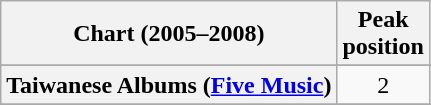<table class="wikitable sortable plainrowheaders" style="text-align:center">
<tr>
<th scope="col">Chart (2005–2008)</th>
<th scope="col">Peak<br>position</th>
</tr>
<tr>
</tr>
<tr>
</tr>
<tr>
</tr>
<tr>
</tr>
<tr>
</tr>
<tr>
</tr>
<tr>
</tr>
<tr>
</tr>
<tr>
</tr>
<tr>
</tr>
<tr>
</tr>
<tr>
</tr>
<tr>
</tr>
<tr>
</tr>
<tr>
</tr>
<tr>
</tr>
<tr>
</tr>
<tr>
<th scope="row">Taiwanese Albums (<a href='#'>Five Music</a>)</th>
<td>2</td>
</tr>
<tr>
</tr>
<tr>
</tr>
</table>
